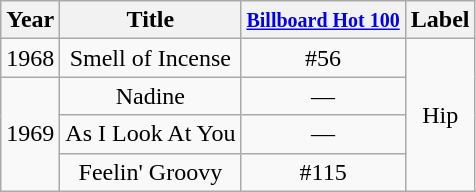<table class="wikitable sortable">
<tr>
<th>Year</th>
<th>Title</th>
<th><small><a href='#'>Billboard Hot 100</a></small></th>
<th>Label</th>
</tr>
<tr>
<td align="center">1968</td>
<td align="center">Smell of Incense</td>
<td align="center">#56</td>
<td align="center" rowspan="4">Hip</td>
</tr>
<tr>
<td align="center" rowspan="3">1969</td>
<td align="center">Nadine</td>
<td align="center">—</td>
</tr>
<tr>
<td align="center">As I Look At You</td>
<td align="center">—</td>
</tr>
<tr>
<td align="center">Feelin' Groovy</td>
<td align="center">#115</td>
</tr>
</table>
